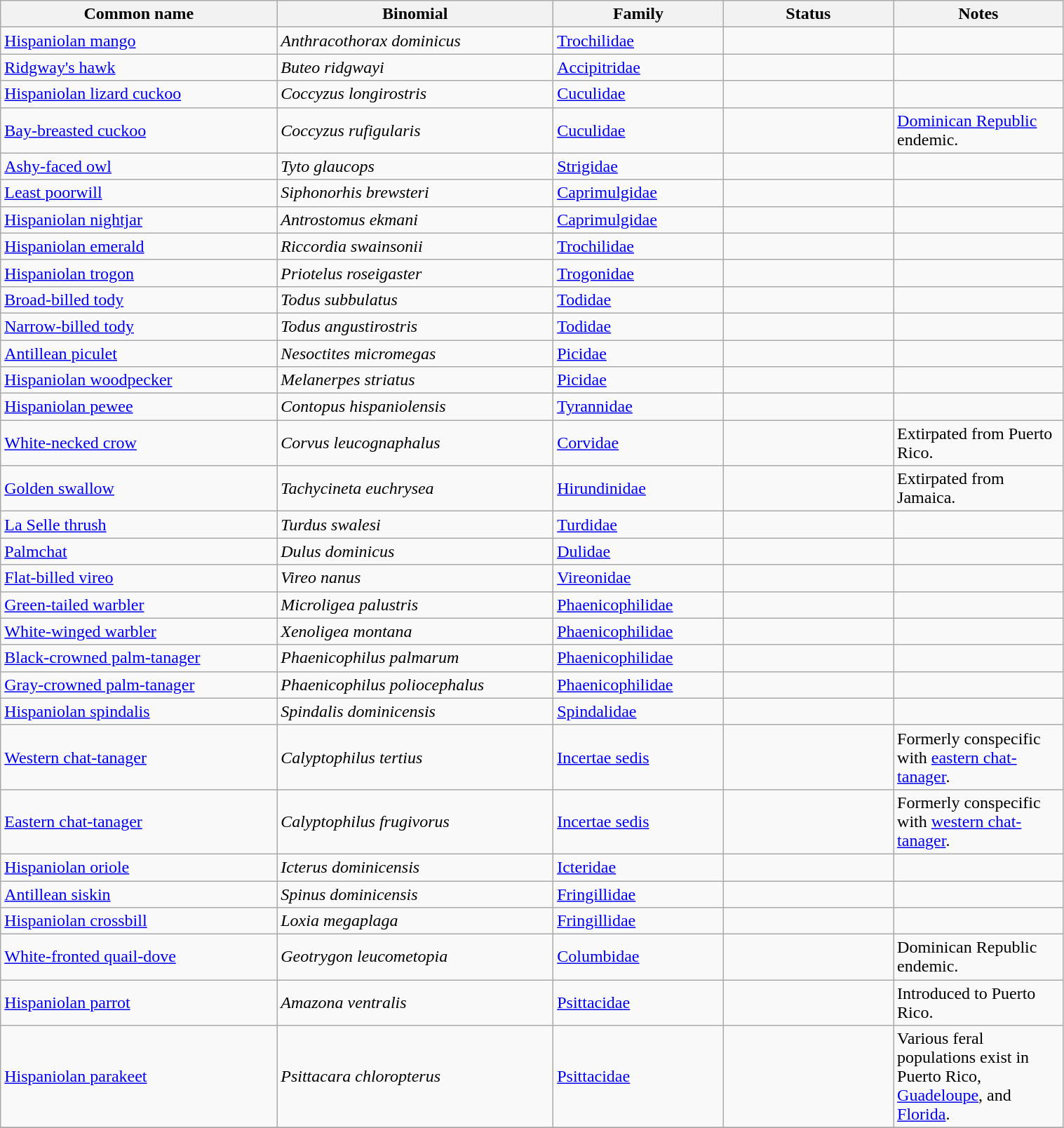<table width=80% class="wikitable">
<tr>
<th width=26%>Common name</th>
<th width=26%>Binomial</th>
<th width=16%>Family</th>
<th width=16%>Status</th>
<th width=16%>Notes</th>
</tr>
<tr>
<td><a href='#'>Hispaniolan mango</a></td>
<td><em>Anthracothorax dominicus</em></td>
<td><a href='#'>Trochilidae</a></td>
<td></td>
<td></td>
</tr>
<tr>
<td><a href='#'>Ridgway's hawk</a></td>
<td><em>Buteo ridgwayi</em></td>
<td><a href='#'>Accipitridae</a></td>
<td></td>
<td></td>
</tr>
<tr>
<td><a href='#'>Hispaniolan lizard cuckoo</a></td>
<td><em>Coccyzus longirostris</em></td>
<td><a href='#'>Cuculidae</a></td>
<td></td>
<td></td>
</tr>
<tr>
<td><a href='#'>Bay-breasted cuckoo</a></td>
<td><em>Coccyzus rufigularis</em></td>
<td><a href='#'>Cuculidae</a></td>
<td></td>
<td><a href='#'>Dominican Republic</a> endemic.</td>
</tr>
<tr>
<td><a href='#'>Ashy-faced owl</a></td>
<td><em>Tyto glaucops</em></td>
<td><a href='#'>Strigidae</a></td>
<td></td>
<td></td>
</tr>
<tr>
<td><a href='#'>Least poorwill</a></td>
<td><em>Siphonorhis brewsteri</em></td>
<td><a href='#'>Caprimulgidae</a></td>
<td></td>
<td></td>
</tr>
<tr>
<td><a href='#'>Hispaniolan nightjar</a></td>
<td><em>Antrostomus ekmani</em></td>
<td><a href='#'>Caprimulgidae</a></td>
<td></td>
<td></td>
</tr>
<tr>
<td><a href='#'>Hispaniolan emerald</a></td>
<td><em>Riccordia swainsonii</em></td>
<td><a href='#'>Trochilidae</a></td>
<td></td>
<td></td>
</tr>
<tr>
<td><a href='#'>Hispaniolan trogon</a></td>
<td><em>Priotelus roseigaster</em></td>
<td><a href='#'>Trogonidae</a></td>
<td></td>
<td></td>
</tr>
<tr>
<td><a href='#'>Broad-billed tody</a></td>
<td><em>Todus subbulatus</em></td>
<td><a href='#'>Todidae</a></td>
<td></td>
<td></td>
</tr>
<tr>
<td><a href='#'>Narrow-billed tody</a></td>
<td><em>Todus angustirostris</em></td>
<td><a href='#'>Todidae</a></td>
<td></td>
<td></td>
</tr>
<tr>
<td><a href='#'>Antillean piculet</a></td>
<td><em>Nesoctites micromegas</em></td>
<td><a href='#'>Picidae</a></td>
<td></td>
<td></td>
</tr>
<tr>
<td><a href='#'>Hispaniolan woodpecker</a></td>
<td><em>Melanerpes striatus</em></td>
<td><a href='#'>Picidae</a></td>
<td></td>
<td></td>
</tr>
<tr>
<td><a href='#'>Hispaniolan pewee</a></td>
<td><em>Contopus hispaniolensis</em></td>
<td><a href='#'>Tyrannidae</a></td>
<td></td>
<td></td>
</tr>
<tr>
<td><a href='#'>White-necked crow</a></td>
<td><em>Corvus leucognaphalus</em></td>
<td><a href='#'>Corvidae</a></td>
<td></td>
<td>Extirpated from Puerto Rico.</td>
</tr>
<tr>
<td><a href='#'>Golden swallow</a></td>
<td><em>Tachycineta euchrysea</em></td>
<td><a href='#'>Hirundinidae</a></td>
<td></td>
<td>Extirpated from Jamaica.</td>
</tr>
<tr>
<td><a href='#'>La Selle thrush</a></td>
<td><em>Turdus swalesi</em></td>
<td><a href='#'>Turdidae</a></td>
<td></td>
<td></td>
</tr>
<tr>
<td><a href='#'>Palmchat</a></td>
<td><em>Dulus dominicus</em></td>
<td><a href='#'>Dulidae</a></td>
<td></td>
<td></td>
</tr>
<tr>
<td><a href='#'>Flat-billed vireo</a></td>
<td><em>Vireo nanus</em></td>
<td><a href='#'>Vireonidae</a></td>
<td></td>
<td></td>
</tr>
<tr>
<td><a href='#'>Green-tailed warbler</a></td>
<td><em>Microligea palustris</em></td>
<td><a href='#'>Phaenicophilidae</a></td>
<td></td>
<td></td>
</tr>
<tr>
<td><a href='#'>White-winged warbler</a></td>
<td><em>Xenoligea montana</em></td>
<td><a href='#'>Phaenicophilidae</a></td>
<td></td>
<td></td>
</tr>
<tr>
<td><a href='#'>Black-crowned palm-tanager</a></td>
<td><em>Phaenicophilus palmarum</em></td>
<td><a href='#'>Phaenicophilidae</a></td>
<td></td>
<td></td>
</tr>
<tr>
<td><a href='#'>Gray-crowned palm-tanager</a></td>
<td><em>Phaenicophilus  poliocephalus</em></td>
<td><a href='#'>Phaenicophilidae</a></td>
<td></td>
<td></td>
</tr>
<tr>
<td><a href='#'>Hispaniolan spindalis</a></td>
<td><em>Spindalis dominicensis</em></td>
<td><a href='#'>Spindalidae</a></td>
<td></td>
<td></td>
</tr>
<tr>
<td><a href='#'>Western chat-tanager</a></td>
<td><em>Calyptophilus tertius</em></td>
<td><a href='#'>Incertae sedis</a></td>
<td></td>
<td>Formerly conspecific with <a href='#'>eastern chat-tanager</a>.</td>
</tr>
<tr>
<td><a href='#'>Eastern chat-tanager</a></td>
<td><em>Calyptophilus frugivorus</em></td>
<td><a href='#'>Incertae sedis</a></td>
<td></td>
<td>Formerly conspecific with <a href='#'>western chat-tanager</a>.</td>
</tr>
<tr>
<td><a href='#'>Hispaniolan oriole</a></td>
<td><em>Icterus dominicensis</em></td>
<td><a href='#'>Icteridae</a></td>
<td></td>
<td></td>
</tr>
<tr>
<td><a href='#'>Antillean siskin</a></td>
<td><em>Spinus dominicensis</em></td>
<td><a href='#'>Fringillidae</a></td>
<td></td>
<td></td>
</tr>
<tr>
<td><a href='#'>Hispaniolan crossbill</a></td>
<td><em>Loxia megaplaga</em></td>
<td><a href='#'>Fringillidae</a></td>
<td></td>
<td></td>
</tr>
<tr>
<td><a href='#'>White-fronted quail-dove</a></td>
<td><em>Geotrygon leucometopia</em></td>
<td><a href='#'>Columbidae</a></td>
<td></td>
<td>Dominican Republic endemic.</td>
</tr>
<tr>
<td><a href='#'>Hispaniolan parrot</a></td>
<td><em>Amazona ventralis</em></td>
<td><a href='#'>Psittacidae</a></td>
<td></td>
<td>Introduced to Puerto Rico.</td>
</tr>
<tr>
<td><a href='#'>Hispaniolan parakeet</a></td>
<td><em>Psittacara chloropterus</em></td>
<td><a href='#'>Psittacidae</a></td>
<td></td>
<td>Various feral populations exist in Puerto Rico, <a href='#'>Guadeloupe</a>, and <a href='#'>Florida</a>.</td>
</tr>
<tr>
</tr>
</table>
